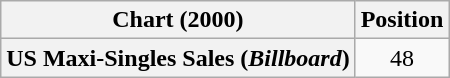<table class="wikitable plainrowheaders" style="text-align:center">
<tr>
<th scope="col">Chart (2000)</th>
<th scope="col">Position</th>
</tr>
<tr>
<th scope="row">US Maxi-Singles Sales (<em>Billboard</em>)</th>
<td>48</td>
</tr>
</table>
